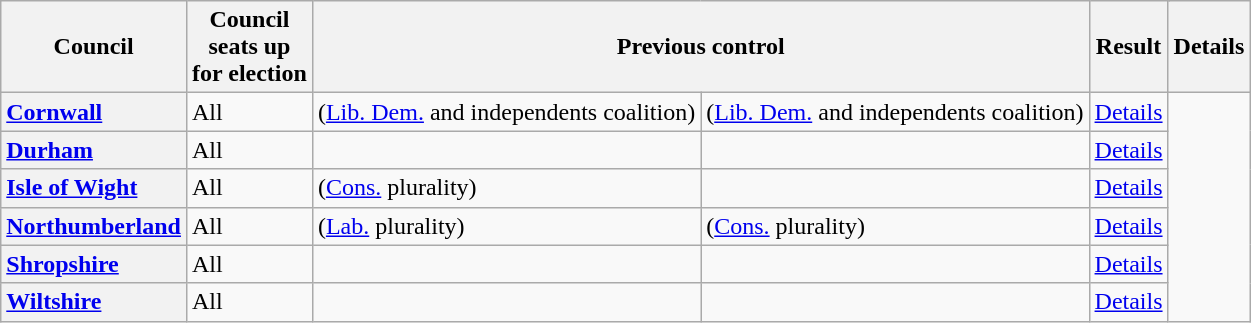<table class="wikitable">
<tr>
<th scope="col">Council</th>
<th scope="col">Council <br>seats up <br>for election</th>
<th scope="col" colspan=2>Previous control</th>
<th scope="col" colspan=2>Result</th>
<th scope="col" class="unsortable">Details</th>
</tr>
<tr>
<th scope="row" style="text-align: left;"><a href='#'>Cornwall</a></th>
<td>All</td>
<td> (<a href='#'>Lib. Dem.</a> and independents coalition)</td>
<td> (<a href='#'>Lib. Dem.</a> and independents coalition)</td>
<td><a href='#'>Details</a></td>
</tr>
<tr>
<th scope="row" style="text-align: left;"><a href='#'>Durham</a></th>
<td>All</td>
<td></td>
<td></td>
<td><a href='#'>Details</a></td>
</tr>
<tr>
<th scope="row" style="text-align: left;"><a href='#'>Isle of Wight</a></th>
<td>All</td>
<td> (<a href='#'>Cons.</a> plurality)</td>
<td></td>
<td><a href='#'>Details</a></td>
</tr>
<tr>
<th scope="row" style="text-align: left;"><a href='#'>Northumberland</a></th>
<td>All</td>
<td> (<a href='#'>Lab.</a> plurality)</td>
<td> (<a href='#'>Cons.</a> plurality)</td>
<td><a href='#'>Details</a></td>
</tr>
<tr>
<th scope="row" style="text-align: left;"><a href='#'>Shropshire</a></th>
<td>All</td>
<td></td>
<td></td>
<td><a href='#'>Details</a></td>
</tr>
<tr>
<th scope="row" style="text-align: left;"><a href='#'>Wiltshire</a></th>
<td>All</td>
<td></td>
<td></td>
<td><a href='#'>Details</a></td>
</tr>
</table>
